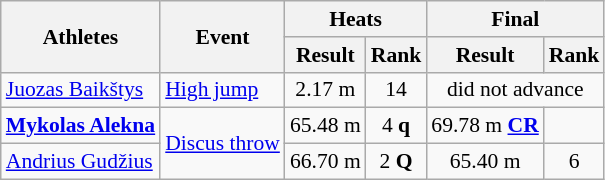<table class="wikitable" border="1" style="font-size:90%">
<tr>
<th rowspan="2">Athletes</th>
<th rowspan="2">Event</th>
<th colspan="2">Heats</th>
<th colspan="2">Final</th>
</tr>
<tr>
<th>Result</th>
<th>Rank</th>
<th>Result</th>
<th>Rank</th>
</tr>
<tr align=center>
<td align=left><a href='#'>Juozas Baikštys</a></td>
<td align=left><a href='#'>High jump</a></td>
<td>2.17 m</td>
<td>14</td>
<td align=center colspan=2>did not advance</td>
</tr>
<tr align=center>
<td align=left><strong><a href='#'>Mykolas Alekna</a></strong></td>
<td align=left rowspan=2><a href='#'>Discus throw</a></td>
<td>65.48 m</td>
<td>4 <strong>q</strong></td>
<td>69.78 m <strong><a href='#'>CR</a></strong></td>
<td></td>
</tr>
<tr align=center>
<td align=left><a href='#'>Andrius Gudžius</a></td>
<td>66.70 m</td>
<td>2 <strong>Q</strong></td>
<td>65.40 m</td>
<td>6</td>
</tr>
</table>
